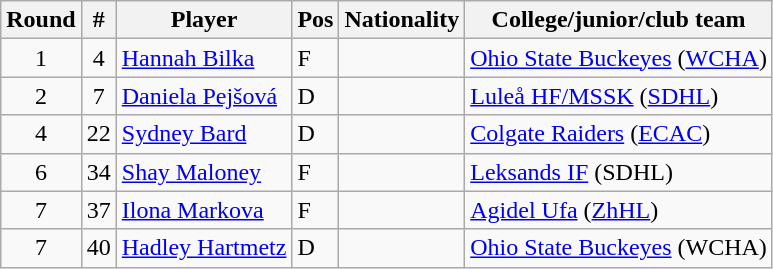<table class="wikitable">
<tr>
<th>Round</th>
<th>#</th>
<th>Player</th>
<th>Pos</th>
<th>Nationality</th>
<th>College/junior/club team</th>
</tr>
<tr>
<td style="text-align:center;">1</td>
<td style="text-align:center;">4</td>
<td><a href='#'>Hannah Bilka</a></td>
<td>F</td>
<td></td>
<td><a href='#'>Ohio State Buckeyes</a> (<a href='#'>WCHA</a>)</td>
</tr>
<tr>
<td style="text-align:center;">2</td>
<td style="text-align:center;">7</td>
<td><a href='#'>Daniela Pejšová</a></td>
<td>D</td>
<td></td>
<td><a href='#'>Luleå HF/MSSK</a> (<a href='#'>SDHL</a>)</td>
</tr>
<tr>
<td style="text-align:center;">4</td>
<td style="text-align:center;">22</td>
<td><a href='#'>Sydney Bard</a></td>
<td>D</td>
<td></td>
<td><a href='#'>Colgate Raiders</a> (<a href='#'>ECAC</a>)</td>
</tr>
<tr>
<td style="text-align:center;">6</td>
<td style="text-align:center;">34</td>
<td><a href='#'>Shay Maloney</a></td>
<td>F</td>
<td></td>
<td><a href='#'>Leksands IF</a> (SDHL)</td>
</tr>
<tr>
<td style="text-align:center;">7</td>
<td style="text-align:center;">37</td>
<td><a href='#'>Ilona Markova</a></td>
<td>F</td>
<td></td>
<td><a href='#'>Agidel Ufa</a> (<a href='#'>ZhHL</a>)</td>
</tr>
<tr>
<td style="text-align:center;">7</td>
<td style="text-align:center;">40</td>
<td><a href='#'>Hadley Hartmetz</a></td>
<td>D</td>
<td></td>
<td><a href='#'>Ohio State Buckeyes</a> (WCHA)</td>
</tr>
</table>
